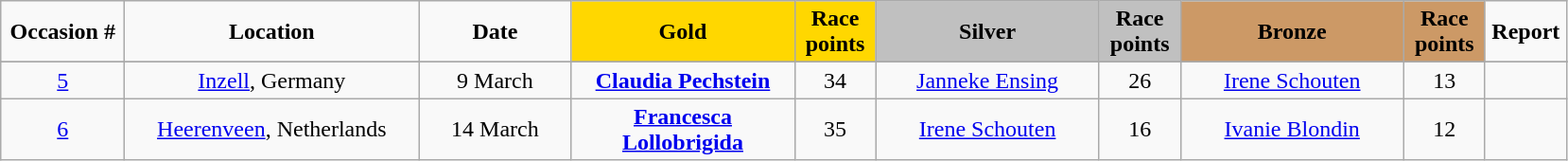<table class="wikitable">
<tr>
<td width="80" align="center"><strong>Occasion #</strong></td>
<td width="200" align="center"><strong>Location</strong></td>
<td width="100" align="center"><strong>Date</strong></td>
<td width="150" bgcolor="gold" align="center"><strong>Gold</strong></td>
<td width="50" bgcolor="gold" align="center"><strong>Race points</strong></td>
<td width="150" bgcolor="silver" align="center"><strong>Silver</strong></td>
<td width="50" bgcolor="silver" align="center"><strong>Race points</strong></td>
<td width="150" bgcolor="#CC9966" align="center"><strong>Bronze</strong></td>
<td width="50" bgcolor="#CC9966" align="center"><strong>Race points</strong></td>
<td width="50" align="center"><strong>Report</strong></td>
</tr>
<tr bgcolor="#cccccc">
</tr>
<tr>
<td align="center"><a href='#'>5</a></td>
<td align="center"><a href='#'>Inzell</a>, Germany</td>
<td align="center">9 March</td>
<td align="center"><strong><a href='#'>Claudia Pechstein</a></strong><br><small></small></td>
<td align="center">34</td>
<td align="center"><a href='#'>Janneke Ensing</a><br><small></small></td>
<td align="center">26</td>
<td align="center"><a href='#'>Irene Schouten</a><br><small></small></td>
<td align="center">13</td>
<td align="center"></td>
</tr>
<tr>
<td align="center"><a href='#'>6</a></td>
<td align="center"><a href='#'>Heerenveen</a>, Netherlands</td>
<td align="center">14 March</td>
<td align="center"><strong><a href='#'>Francesca Lollobrigida</a></strong><br><small></small></td>
<td align="center">35</td>
<td align="center"><a href='#'>Irene Schouten</a><br><small></small></td>
<td align="center">16</td>
<td align="center"><a href='#'>Ivanie Blondin</a><br><small></small></td>
<td align="center">12</td>
<td align="center"></td>
</tr>
</table>
